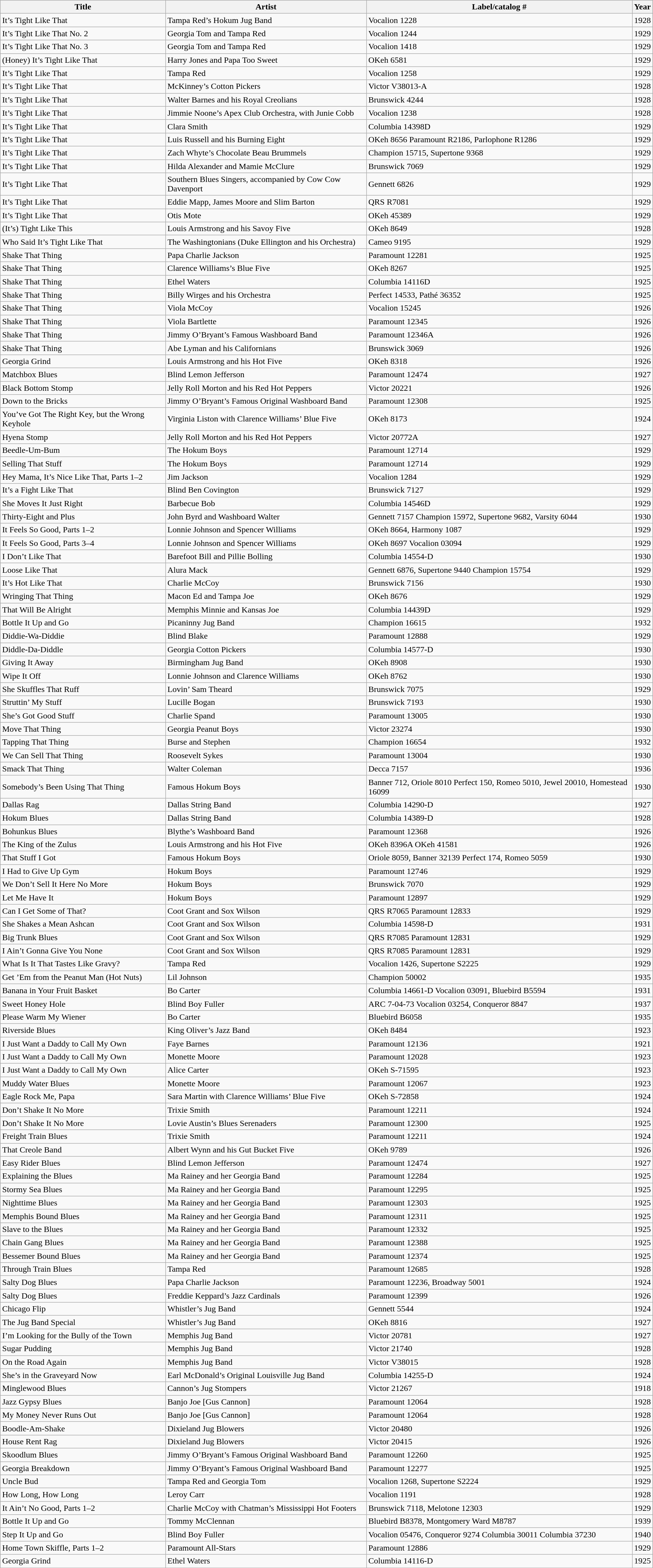<table class="wikitable sortable">
<tr>
<th>Title</th>
<th>Artist</th>
<th>Label/catalog #</th>
<th>Year</th>
</tr>
<tr>
<td>It’s Tight Like That</td>
<td>Tampa Red’s Hokum Jug Band</td>
<td>Vocalion 1228</td>
<td>1928</td>
</tr>
<tr>
<td>It’s Tight Like That No. 2</td>
<td>Georgia Tom and Tampa Red</td>
<td>Vocalion 1244</td>
<td>1929</td>
</tr>
<tr>
<td>It’s Tight Like That No. 3</td>
<td>Georgia Tom and Tampa Red</td>
<td>Vocalion 1418</td>
<td>1929</td>
</tr>
<tr>
<td>(Honey) It’s Tight Like That</td>
<td>Harry Jones and Papa Too Sweet</td>
<td>OKeh 6581</td>
<td>1929</td>
</tr>
<tr>
<td>It’s Tight Like That</td>
<td>Tampa Red</td>
<td>Vocalion 1258</td>
<td>1929</td>
</tr>
<tr>
<td>It’s Tight Like That</td>
<td>McKinney’s Cotton Pickers</td>
<td>Victor V38013-A</td>
<td>1928</td>
</tr>
<tr>
<td>It’s Tight Like That</td>
<td>Walter Barnes and his Royal Creolians</td>
<td>Brunswick 4244</td>
<td>1928</td>
</tr>
<tr>
<td>It’s Tight Like That</td>
<td>Jimmie Noone’s Apex Club Orchestra, with Junie Cobb</td>
<td>Vocalion 1238</td>
<td>1928</td>
</tr>
<tr>
<td>It’s Tight Like That</td>
<td>Clara Smith</td>
<td>Columbia 14398D</td>
<td>1929</td>
</tr>
<tr>
<td>It’s Tight Like That</td>
<td>Luis Russell and his Burning Eight</td>
<td>OKeh 8656 Paramount R2186, Parlophone R1286</td>
<td>1929</td>
</tr>
<tr>
<td>It’s Tight Like That</td>
<td>Zach Whyte’s Chocolate Beau Brummels</td>
<td>Champion 15715, Supertone 9368</td>
<td>1929</td>
</tr>
<tr>
<td>It’s Tight Like That</td>
<td>Hilda Alexander and Mamie McClure</td>
<td>Brunswick 7069</td>
<td>1929</td>
</tr>
<tr>
<td>It’s Tight Like That</td>
<td>Southern Blues Singers, accompanied by Cow Cow Davenport</td>
<td>Gennett 6826</td>
<td>1929</td>
</tr>
<tr>
<td>It’s Tight Like That</td>
<td>Eddie Mapp, James Moore and Slim Barton</td>
<td>QRS R7081</td>
<td>1929</td>
</tr>
<tr>
<td>It’s Tight Like That</td>
<td>Otis Mote</td>
<td>OKeh 45389</td>
<td>1929</td>
</tr>
<tr>
<td>(It’s) Tight Like This</td>
<td>Louis Armstrong and his Savoy Five</td>
<td>OKeh 8649</td>
<td>1928</td>
</tr>
<tr>
<td>Who Said It’s Tight Like That</td>
<td>The Washingtonians (Duke Ellington and his Orchestra)</td>
<td>Cameo 9195</td>
<td>1929</td>
</tr>
<tr>
<td>Shake That Thing</td>
<td>Papa Charlie Jackson</td>
<td>Paramount 12281</td>
<td>1925</td>
</tr>
<tr>
<td>Shake That Thing</td>
<td>Clarence Williams’s Blue Five</td>
<td>OKeh 8267</td>
<td>1925</td>
</tr>
<tr>
<td>Shake That Thing</td>
<td>Ethel Waters</td>
<td>Columbia 14116D</td>
<td>1925</td>
</tr>
<tr>
<td>Shake That Thing</td>
<td>Billy Wirges and his Orchestra</td>
<td>Perfect 14533, Pathé 36352</td>
<td>1925</td>
</tr>
<tr>
<td>Shake That Thing</td>
<td>Viola McCoy</td>
<td>Vocalion 15245</td>
<td>1926</td>
</tr>
<tr>
<td>Shake That Thing</td>
<td>Viola Bartlette</td>
<td>Paramount 12345</td>
<td>1926</td>
</tr>
<tr>
<td>Shake That Thing</td>
<td>Jimmy O’Bryant’s Famous Washboard Band</td>
<td>Paramount 12346A</td>
<td>1926</td>
</tr>
<tr>
<td>Shake That Thing</td>
<td>Abe Lyman and his Californians</td>
<td>Brunswick 3069</td>
<td>1926</td>
</tr>
<tr>
<td>Georgia Grind</td>
<td>Louis Armstrong and his Hot Five</td>
<td>OKeh 8318</td>
<td>1926</td>
</tr>
<tr>
<td>Matchbox Blues</td>
<td>Blind Lemon Jefferson</td>
<td>Paramount 12474</td>
<td>1927</td>
</tr>
<tr>
<td>Black Bottom Stomp</td>
<td>Jelly Roll Morton and his Red Hot Peppers</td>
<td>Victor 20221</td>
<td>1926</td>
</tr>
<tr>
<td>Down to the Bricks</td>
<td>Jimmy O’Bryant’s Famous Original Washboard Band</td>
<td>Paramount 12308</td>
<td>1925</td>
</tr>
<tr>
<td>You’ve Got The Right Key, but the Wrong Keyhole</td>
<td>Virginia Liston with Clarence Williams’ Blue Five</td>
<td>OKeh 8173</td>
<td>1924</td>
</tr>
<tr>
<td>Hyena Stomp</td>
<td>Jelly Roll Morton and his Red Hot Peppers</td>
<td>Victor 20772A</td>
<td>1927</td>
</tr>
<tr>
<td>Beedle-Um-Bum</td>
<td>The Hokum Boys</td>
<td>Paramount 12714</td>
<td>1929</td>
</tr>
<tr>
<td>Selling That Stuff</td>
<td>The Hokum Boys</td>
<td>Paramount 12714</td>
<td>1929</td>
</tr>
<tr>
<td>Hey Mama, It’s Nice Like That, Parts 1–2</td>
<td>Jim Jackson</td>
<td>Vocalion 1284</td>
<td>1929</td>
</tr>
<tr>
<td>It’s a Fight Like That</td>
<td>Blind Ben Covington</td>
<td>Brunswick 7127</td>
<td>1929</td>
</tr>
<tr>
<td>She Moves It Just Right</td>
<td>Barbecue Bob</td>
<td>Columbia 14546D</td>
<td>1929</td>
</tr>
<tr>
<td>Thirty-Eight and Plus</td>
<td>John Byrd and Washboard Walter</td>
<td>Gennett 7157 Champion 15972, Supertone 9682, Varsity 6044</td>
<td>1930</td>
</tr>
<tr>
<td>It Feels So Good, Parts 1–2</td>
<td>Lonnie Johnson and Spencer Williams</td>
<td>OKeh 8664, Harmony 1087</td>
<td>1929</td>
</tr>
<tr>
<td>It Feels So Good, Parts 3–4</td>
<td>Lonnie Johnson and Spencer Williams</td>
<td>OKeh 8697 Vocalion 03094</td>
<td>1929</td>
</tr>
<tr>
<td>I Don’t Like That</td>
<td>Barefoot Bill and Pillie Bolling</td>
<td>Columbia 14554-D</td>
<td>1930</td>
</tr>
<tr>
<td>Loose Like That</td>
<td>Alura Mack</td>
<td>Gennett 6876, Supertone 9440 Champion 15754</td>
<td>1929</td>
</tr>
<tr>
<td>It’s Hot Like That</td>
<td>Charlie McCoy</td>
<td>Brunswick 7156</td>
<td>1930</td>
</tr>
<tr>
<td>Wringing That Thing</td>
<td>Macon Ed and Tampa Joe</td>
<td>OKeh 8676</td>
<td>1929</td>
</tr>
<tr>
<td>That Will Be Alright</td>
<td>Memphis Minnie and Kansas Joe</td>
<td>Columbia 14439D</td>
<td>1929</td>
</tr>
<tr>
<td>Bottle It Up and Go</td>
<td>Picaninny Jug Band</td>
<td>Champion 16615</td>
<td>1932</td>
</tr>
<tr>
<td>Diddie-Wa-Diddie</td>
<td>Blind Blake</td>
<td>Paramount 12888</td>
<td>1929</td>
</tr>
<tr>
<td>Diddle-Da-Diddle</td>
<td>Georgia Cotton Pickers</td>
<td>Columbia 14577-D</td>
<td>1930</td>
</tr>
<tr>
<td>Giving It Away</td>
<td>Birmingham Jug Band</td>
<td>OKeh 8908</td>
<td>1930</td>
</tr>
<tr>
<td>Wipe It Off</td>
<td>Lonnie Johnson and Clarence Williams</td>
<td>OKeh 8762</td>
<td>1930</td>
</tr>
<tr>
<td>She Skuffles That Ruff</td>
<td>Lovin’ Sam Theard</td>
<td>Brunswick 7075</td>
<td>1929</td>
</tr>
<tr>
<td>Struttin’ My Stuff</td>
<td>Lucille Bogan</td>
<td>Brunswick 7193</td>
<td>1930</td>
</tr>
<tr>
<td>She’s Got Good Stuff</td>
<td>Charlie Spand</td>
<td>Paramount 13005</td>
<td>1930</td>
</tr>
<tr>
<td>Move That Thing</td>
<td>Georgia Peanut Boys</td>
<td>Victor 23274</td>
<td>1930</td>
</tr>
<tr>
<td>Tapping That Thing</td>
<td>Burse and Stephen</td>
<td>Champion 16654</td>
<td>1932</td>
</tr>
<tr>
<td>We Can Sell That Thing</td>
<td>Roosevelt Sykes</td>
<td>Paramount 13004</td>
<td>1930</td>
</tr>
<tr>
<td>Smack That Thing</td>
<td>Walter Coleman</td>
<td>Decca 7157</td>
<td>1936</td>
</tr>
<tr>
<td>Somebody’s Been Using That Thing</td>
<td>Famous Hokum Boys</td>
<td>Banner 712, Oriole 8010 Perfect 150, Romeo 5010, Jewel 20010, Homestead 16099</td>
<td>1930</td>
</tr>
<tr>
<td>Dallas Rag</td>
<td>Dallas String Band</td>
<td>Columbia 14290-D</td>
<td>1927</td>
</tr>
<tr>
<td>Hokum Blues</td>
<td>Dallas String Band</td>
<td>Columbia 14389-D</td>
<td>1928</td>
</tr>
<tr>
<td>Bohunkus Blues</td>
<td>Blythe’s Washboard Band</td>
<td>Paramount 12368</td>
<td>1926</td>
</tr>
<tr>
<td>The King of the Zulus</td>
<td>Louis Armstrong and his Hot Five</td>
<td>OKeh 8396A OKeh 41581</td>
<td>1926</td>
</tr>
<tr>
<td>That Stuff I Got</td>
<td>Famous Hokum Boys</td>
<td>Oriole 8059, Banner 32139 Perfect 174, Romeo 5059</td>
<td>1930</td>
</tr>
<tr>
<td>I Had to Give Up Gym</td>
<td>Hokum Boys</td>
<td>Paramount 12746</td>
<td>1929</td>
</tr>
<tr>
<td>We Don’t Sell It Here No More</td>
<td>Hokum Boys</td>
<td>Brunswick 7070</td>
<td>1929</td>
</tr>
<tr>
<td>Let Me Have It</td>
<td>Hokum Boys</td>
<td>Paramount 12897</td>
<td>1929</td>
</tr>
<tr>
<td>Can I Get Some of That?</td>
<td>Coot Grant and Sox Wilson</td>
<td>QRS R7065 Paramount 12833</td>
<td>1929</td>
</tr>
<tr>
<td>She Shakes a Mean Ashcan</td>
<td>Coot Grant and Sox Wilson</td>
<td>Columbia 14598-D</td>
<td>1931</td>
</tr>
<tr>
<td>Big Trunk Blues</td>
<td>Coot Grant and Sox Wilson</td>
<td>QRS R7085 Paramount 12831</td>
<td>1929</td>
</tr>
<tr>
<td>I Ain’t Gonna Give You None</td>
<td>Coot Grant and Sox Wilson</td>
<td>QRS R7085 Paramount 12831</td>
<td>1929</td>
</tr>
<tr>
<td>What Is It That Tastes Like Gravy?</td>
<td>Tampa Red</td>
<td>Vocalion 1426, Supertone S2225</td>
<td>1929</td>
</tr>
<tr>
<td>Get ’Em from the Peanut Man (Hot Nuts)</td>
<td>Lil Johnson</td>
<td>Champion 50002</td>
<td>1935</td>
</tr>
<tr>
<td>Banana in Your Fruit Basket</td>
<td>Bo Carter</td>
<td>Columbia 14661-D Vocalion 03091, Bluebird B5594</td>
<td>1931</td>
</tr>
<tr>
<td>Sweet Honey Hole</td>
<td>Blind Boy Fuller</td>
<td>ARC 7-04-73 Vocalion 03254, Conqueror 8847</td>
<td>1937</td>
</tr>
<tr>
<td>Please Warm My Wiener</td>
<td>Bo Carter</td>
<td>Bluebird B6058</td>
<td>1935</td>
</tr>
<tr>
<td>Riverside Blues</td>
<td>King Oliver’s Jazz Band</td>
<td>OKeh 8484</td>
<td>1923</td>
</tr>
<tr>
<td>I Just Want a Daddy to Call My Own</td>
<td>Faye Barnes</td>
<td>Paramount 12136</td>
<td>1921</td>
</tr>
<tr>
<td>I Just Want a Daddy to Call My Own</td>
<td>Monette Moore</td>
<td>Paramount 12028</td>
<td>1923</td>
</tr>
<tr>
<td>I Just Want a Daddy to Call My Own</td>
<td>Alice Carter</td>
<td>OKeh S-71595</td>
<td>1923</td>
</tr>
<tr>
<td>Muddy Water Blues</td>
<td>Monette Moore</td>
<td>Paramount 12067</td>
<td>1923</td>
</tr>
<tr>
<td>Eagle Rock Me, Papa</td>
<td>Sara Martin with Clarence Williams’ Blue Five</td>
<td>OKeh S-72858</td>
<td>1924</td>
</tr>
<tr>
<td>Don’t Shake It No More</td>
<td>Trixie Smith</td>
<td>Paramount 12211</td>
<td>1924</td>
</tr>
<tr>
<td>Don’t Shake It No More</td>
<td>Lovie Austin’s Blues Serenaders</td>
<td>Paramount 12300</td>
<td>1925</td>
</tr>
<tr>
<td>Freight Train Blues</td>
<td>Trixie Smith</td>
<td>Paramount 12211</td>
<td>1924</td>
</tr>
<tr>
<td>That Creole Band</td>
<td>Albert Wynn and his Gut Bucket Five</td>
<td>OKeh 9789</td>
<td>1926</td>
</tr>
<tr>
<td>Easy Rider Blues</td>
<td>Blind Lemon Jefferson</td>
<td>Paramount 12474</td>
<td>1927</td>
</tr>
<tr>
<td>Explaining the Blues</td>
<td>Ma Rainey and her Georgia Band</td>
<td>Paramount 12284</td>
<td>1925</td>
</tr>
<tr>
<td>Stormy Sea Blues</td>
<td>Ma Rainey and her Georgia Band</td>
<td>Paramount 12295</td>
<td>1925</td>
</tr>
<tr>
<td>Nighttime Blues</td>
<td>Ma Rainey and her Georgia Band</td>
<td>Paramount 12303</td>
<td>1925</td>
</tr>
<tr>
<td>Memphis Bound Blues</td>
<td>Ma Rainey and her Georgia Band</td>
<td>Paramount 12311</td>
<td>1925</td>
</tr>
<tr>
<td>Slave to the Blues</td>
<td>Ma Rainey and her Georgia Band</td>
<td>Paramount 12332</td>
<td>1925</td>
</tr>
<tr>
<td>Chain Gang Blues</td>
<td>Ma Rainey and her Georgia Band</td>
<td>Paramount 12388</td>
<td>1925</td>
</tr>
<tr>
<td>Bessemer Bound Blues</td>
<td>Ma Rainey and her Georgia Band</td>
<td>Paramount 12374</td>
<td>1925</td>
</tr>
<tr>
<td>Through Train Blues</td>
<td>Tampa Red</td>
<td>Paramount 12685</td>
<td>1928</td>
</tr>
<tr>
<td>Salty Dog Blues</td>
<td>Papa Charlie Jackson</td>
<td>Paramount 12236, Broadway 5001</td>
<td>1924</td>
</tr>
<tr>
<td>Salty Dog Blues</td>
<td>Freddie Keppard’s Jazz Cardinals</td>
<td>Paramount 12399</td>
<td>1926</td>
</tr>
<tr>
<td>Chicago Flip</td>
<td>Whistler’s Jug Band</td>
<td>Gennett 5544</td>
<td>1924</td>
</tr>
<tr>
<td>The Jug Band Special</td>
<td>Whistler’s Jug Band</td>
<td>OKeh 8816</td>
<td>1927</td>
</tr>
<tr>
<td>I’m Looking for the Bully of the Town</td>
<td>Memphis Jug Band</td>
<td>Victor 20781</td>
<td>1927</td>
</tr>
<tr>
<td>Sugar Pudding</td>
<td>Memphis Jug Band</td>
<td>Victor 21740</td>
<td>1928</td>
</tr>
<tr>
<td>On the Road Again</td>
<td>Memphis Jug Band</td>
<td>Victor V38015</td>
<td>1928</td>
</tr>
<tr>
<td>She’s in the Graveyard Now</td>
<td>Earl McDonald’s Original Louisville Jug Band</td>
<td>Columbia 14255-D</td>
<td>1924</td>
</tr>
<tr>
<td>Minglewood Blues</td>
<td>Cannon’s Jug Stompers</td>
<td>Victor 21267</td>
<td>1918</td>
</tr>
<tr>
<td>Jazz Gypsy Blues</td>
<td>Banjo Joe [Gus Cannon]</td>
<td>Paramount 12064</td>
<td>1928</td>
</tr>
<tr>
<td>My Money Never Runs Out</td>
<td>Banjo Joe [Gus Cannon]</td>
<td>Paramount 12064</td>
<td>1928</td>
</tr>
<tr>
<td>Boodle-Am-Shake</td>
<td>Dixieland Jug Blowers</td>
<td>Victor 20480</td>
<td>1926</td>
</tr>
<tr>
<td>House Rent Rag</td>
<td>Dixieland Jug Blowers</td>
<td>Victor 20415</td>
<td>1926</td>
</tr>
<tr>
<td>Skoodlum Blues</td>
<td>Jimmy O’Bryant’s Famous Original Washboard Band</td>
<td>Paramount 12260</td>
<td>1925</td>
</tr>
<tr>
<td>Georgia Breakdown</td>
<td>Jimmy O’Bryant’s Famous Original Washboard Band</td>
<td>Paramount 12277</td>
<td>1925</td>
</tr>
<tr>
<td>Uncle Bud</td>
<td>Tampa Red and Georgia Tom</td>
<td>Vocalion 1268, Supertone S2224</td>
<td>1929</td>
</tr>
<tr>
<td>How Long, How Long</td>
<td>Leroy Carr</td>
<td>Vocalion 1191</td>
<td>1928</td>
</tr>
<tr>
<td>It Ain’t No Good, Parts 1–2</td>
<td>Charlie McCoy with Chatman’s Mississippi Hot Footers</td>
<td>Brunswick 7118, Melotone 12303</td>
<td>1929</td>
</tr>
<tr>
<td>Bottle It Up and Go</td>
<td>Tommy McClennan</td>
<td>Bluebird B8378, Montgomery Ward M8787</td>
<td>1939</td>
</tr>
<tr>
<td>Step It Up and Go</td>
<td>Blind Boy Fuller</td>
<td>Vocalion 05476, Conqueror 9274 Columbia 30011 Columbia 37230</td>
<td>1940</td>
</tr>
<tr>
<td>Home Town Skiffle, Parts 1–2</td>
<td>Paramount All-Stars</td>
<td>Paramount 12886</td>
<td>1929</td>
</tr>
<tr>
<td>Georgia Grind</td>
<td>Ethel Waters</td>
<td>Columbia 14116-D</td>
<td>1925</td>
</tr>
</table>
